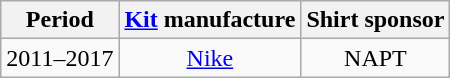<table class="wikitable" style="text-align: center">
<tr>
<th>Period</th>
<th><a href='#'>Kit</a> manufacture</th>
<th>Shirt sponsor</th>
</tr>
<tr>
<td>2011–2017</td>
<td> <a href='#'>Nike</a></td>
<td rowspan="1"> NAPT</td>
</tr>
</table>
